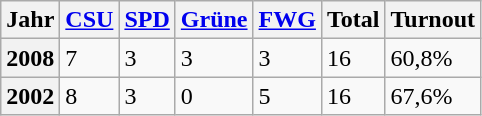<table class="wikitable">
<tr>
<th>Jahr</th>
<th><a href='#'>CSU</a></th>
<th><a href='#'>SPD</a></th>
<th><a href='#'>Grüne</a></th>
<th><a href='#'>FWG</a></th>
<th>Total</th>
<th>Turnout</th>
</tr>
<tr>
<th>2008</th>
<td>7</td>
<td>3</td>
<td>3</td>
<td>3</td>
<td>16</td>
<td>60,8%</td>
</tr>
<tr>
<th>2002</th>
<td>8</td>
<td>3</td>
<td>0</td>
<td>5</td>
<td>16</td>
<td>67,6%</td>
</tr>
</table>
